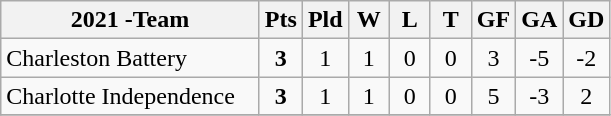<table class="wikitable" style="text-align: center;">
<tr>
<th width="165">2021 -Team</th>
<th width="20">Pts</th>
<th width="20">Pld</th>
<th width="20">W</th>
<th width="20">L</th>
<th width="20">T</th>
<th width="20">GF</th>
<th width="20">GA</th>
<th width="20">GD</th>
</tr>
<tr>
<td style="text-align:left;">Charleston Battery</td>
<td><strong>3</strong></td>
<td>1</td>
<td>1</td>
<td>0</td>
<td>0</td>
<td>3</td>
<td>-5</td>
<td>-2</td>
</tr>
<tr>
<td style="text-align:left;">Charlotte Independence</td>
<td><strong>3</strong></td>
<td>1</td>
<td>1</td>
<td>0</td>
<td>0</td>
<td>5</td>
<td>-3</td>
<td>2</td>
</tr>
<tr>
</tr>
</table>
